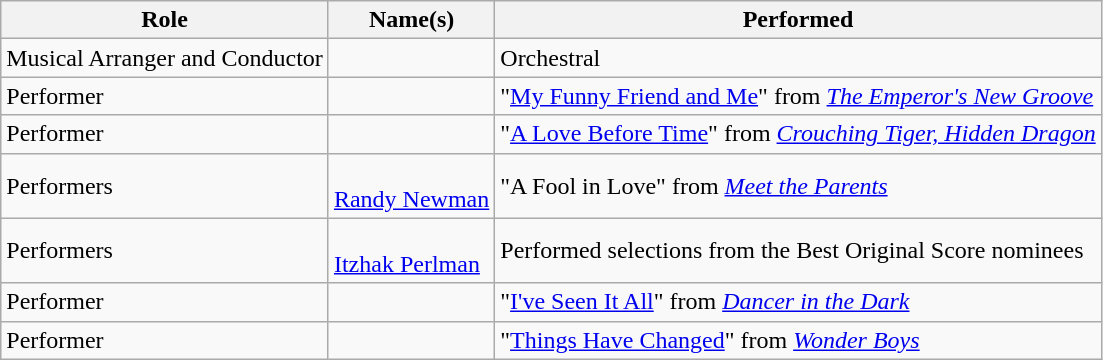<table class="wikitable sortable">
<tr>
<th>Role</th>
<th>Name(s)</th>
<th>Performed</th>
</tr>
<tr>
<td>Musical Arranger and Conductor</td>
<td></td>
<td>Orchestral</td>
</tr>
<tr>
<td>Performer</td>
<td></td>
<td>"<a href='#'>My Funny Friend and Me</a>" from <em><a href='#'>The Emperor's New Groove</a></em></td>
</tr>
<tr>
<td>Performer</td>
<td></td>
<td>"<a href='#'>A Love Before Time</a>" from <em><a href='#'>Crouching Tiger, Hidden Dragon</a></em></td>
</tr>
<tr>
<td>Performers</td>
<td><br><a href='#'>Randy Newman</a></td>
<td>"A Fool in Love" from <em><a href='#'>Meet the Parents</a></em></td>
</tr>
<tr>
<td>Performers</td>
<td><br><a href='#'>Itzhak Perlman</a></td>
<td>Performed selections from the Best Original Score nominees</td>
</tr>
<tr>
<td>Performer</td>
<td></td>
<td>"<a href='#'>I've Seen It All</a>" from <em><a href='#'>Dancer in the Dark</a></em></td>
</tr>
<tr>
<td>Performer</td>
<td></td>
<td>"<a href='#'>Things Have Changed</a>" from <em><a href='#'>Wonder Boys</a></em></td>
</tr>
</table>
